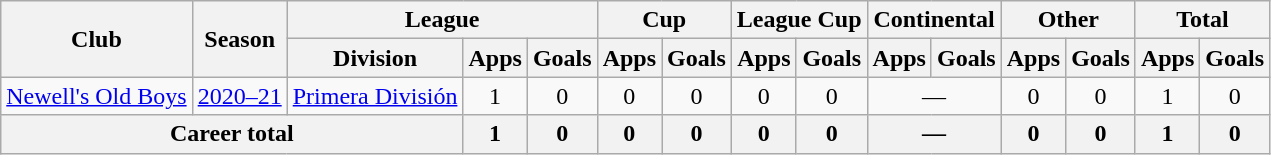<table class="wikitable" style="text-align:center">
<tr>
<th rowspan="2">Club</th>
<th rowspan="2">Season</th>
<th colspan="3">League</th>
<th colspan="2">Cup</th>
<th colspan="2">League Cup</th>
<th colspan="2">Continental</th>
<th colspan="2">Other</th>
<th colspan="2">Total</th>
</tr>
<tr>
<th>Division</th>
<th>Apps</th>
<th>Goals</th>
<th>Apps</th>
<th>Goals</th>
<th>Apps</th>
<th>Goals</th>
<th>Apps</th>
<th>Goals</th>
<th>Apps</th>
<th>Goals</th>
<th>Apps</th>
<th>Goals</th>
</tr>
<tr>
<td rowspan="1"><a href='#'>Newell's Old Boys</a></td>
<td><a href='#'>2020–21</a></td>
<td rowspan="1"><a href='#'>Primera División</a></td>
<td>1</td>
<td>0</td>
<td>0</td>
<td>0</td>
<td>0</td>
<td>0</td>
<td colspan="2">—</td>
<td>0</td>
<td>0</td>
<td>1</td>
<td>0</td>
</tr>
<tr>
<th colspan="3">Career total</th>
<th>1</th>
<th>0</th>
<th>0</th>
<th>0</th>
<th>0</th>
<th>0</th>
<th colspan="2">—</th>
<th>0</th>
<th>0</th>
<th>1</th>
<th>0</th>
</tr>
</table>
